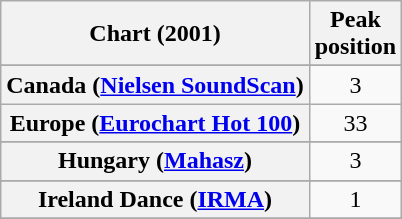<table class="wikitable sortable plainrowheaders" style="text-align:center">
<tr>
<th>Chart (2001)</th>
<th>Peak<br>position</th>
</tr>
<tr>
</tr>
<tr>
</tr>
<tr>
<th scope="row">Canada (<a href='#'>Nielsen SoundScan</a>)</th>
<td>3</td>
</tr>
<tr>
<th scope="row">Europe (<a href='#'>Eurochart Hot 100</a>)</th>
<td>33</td>
</tr>
<tr>
</tr>
<tr>
</tr>
<tr>
<th scope="row">Hungary (<a href='#'>Mahasz</a>)</th>
<td>3</td>
</tr>
<tr>
</tr>
<tr>
<th scope="row">Ireland Dance (<a href='#'>IRMA</a>)</th>
<td>1</td>
</tr>
<tr>
</tr>
<tr>
</tr>
<tr>
</tr>
<tr>
</tr>
<tr>
</tr>
<tr>
</tr>
<tr>
</tr>
<tr>
</tr>
<tr>
</tr>
</table>
